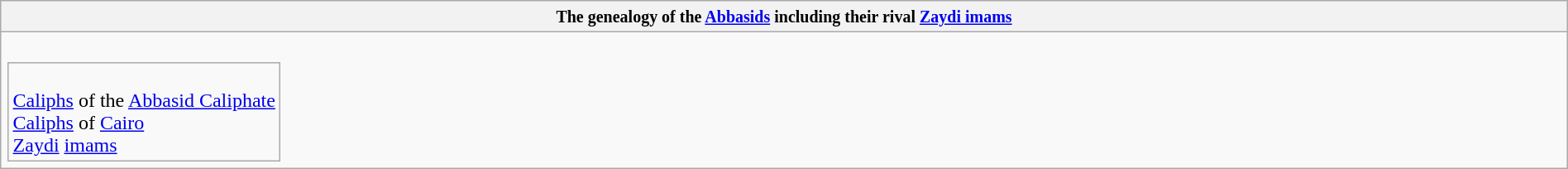<table class="wikitable collapsible collapsed" border="1" style="width:100%; text-align:center;">
<tr>
<th><small>The genealogy of the <a href='#'>Abbasids</a> including their rival <a href='#'>Zaydi imams</a> </small></th>
</tr>
<tr>
<td><br><table - style="vertical-align:top">
<tr>
<td colspan=100% style="text-align:left"><br> <a href='#'>Caliphs</a> of the <a href='#'>Abbasid Caliphate</a><br>
 <a href='#'>Caliphs</a> of <a href='#'>Cairo</a><br>
 <a href='#'>Zaydi</a> <a href='#'>imams</a></td>
</tr>
</table>





































































</td>
</tr>
</table>
